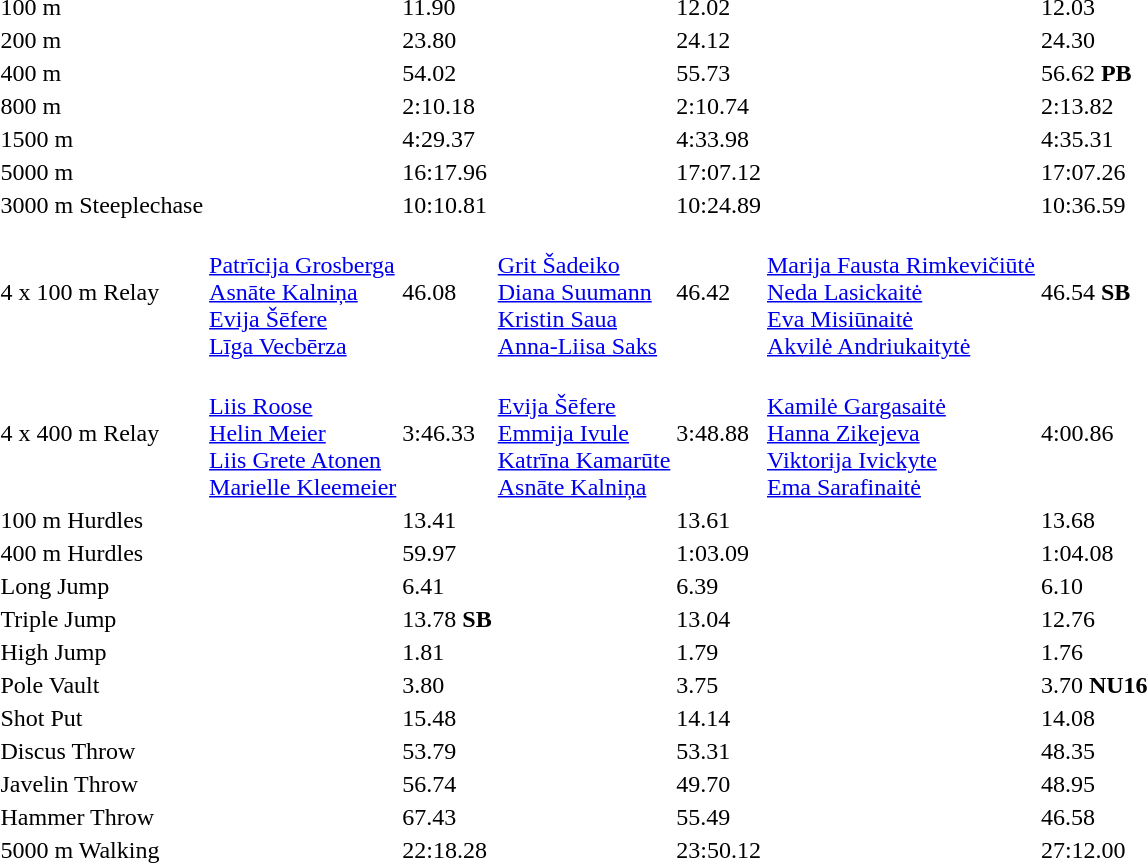<table>
<tr>
<td>100 m</td>
<td></td>
<td>11.90</td>
<td></td>
<td>12.02</td>
<td></td>
<td>12.03</td>
</tr>
<tr>
<td>200 m</td>
<td></td>
<td>23.80</td>
<td></td>
<td>24.12</td>
<td></td>
<td>24.30</td>
</tr>
<tr>
<td>400 m</td>
<td></td>
<td>54.02</td>
<td></td>
<td>55.73</td>
<td></td>
<td>56.62 <strong>PB</strong></td>
</tr>
<tr>
<td>800 m</td>
<td></td>
<td>2:10.18</td>
<td></td>
<td>2:10.74</td>
<td></td>
<td>2:13.82</td>
</tr>
<tr>
<td>1500 m</td>
<td></td>
<td>4:29.37</td>
<td></td>
<td>4:33.98</td>
<td></td>
<td>4:35.31</td>
</tr>
<tr>
<td>5000 m</td>
<td></td>
<td>16:17.96</td>
<td></td>
<td>17:07.12</td>
<td></td>
<td>17:07.26</td>
</tr>
<tr>
<td>3000 m Steeplechase</td>
<td></td>
<td>10:10.81</td>
<td></td>
<td>10:24.89</td>
<td></td>
<td>10:36.59</td>
</tr>
<tr>
<td>4 x 100 m Relay</td>
<td><br><a href='#'>Patrīcija Grosberga</a><br><a href='#'>Asnāte Kalniņa</a><br><a href='#'>Evija Šēfere</a><br><a href='#'>Līga Vecbērza</a></td>
<td>46.08</td>
<td><br><a href='#'>Grit Šadeiko</a><br><a href='#'>Diana Suumann</a><br><a href='#'>Kristin Saua</a><br><a href='#'>Anna-Liisa Saks</a></td>
<td>46.42</td>
<td><br><a href='#'>Marija Fausta Rimkevičiūtė</a><br><a href='#'>Neda Lasickaitė</a><br><a href='#'>Eva Misiūnaitė</a><br><a href='#'>Akvilė Andriukaitytė</a></td>
<td>46.54 <strong>SB</strong></td>
</tr>
<tr>
<td>4 x 400 m Relay</td>
<td><br><a href='#'>Liis Roose</a><br><a href='#'>Helin Meier</a><br><a href='#'>Liis Grete Atonen</a><br><a href='#'>Marielle Kleemeier</a></td>
<td>3:46.33</td>
<td><br><a href='#'>Evija Šēfere</a><br><a href='#'>Emmija Ivule</a><br><a href='#'>Katrīna Kamarūte</a><br><a href='#'>Asnāte Kalniņa</a></td>
<td>3:48.88</td>
<td><br><a href='#'>Kamilė Gargasaitė</a><br><a href='#'>Hanna Zikejeva</a><br><a href='#'>Viktorija Ivickyte</a><br><a href='#'>Ema Sarafinaitė</a></td>
<td>4:00.86</td>
</tr>
<tr>
<td>100 m Hurdles</td>
<td></td>
<td>13.41</td>
<td></td>
<td>13.61</td>
<td></td>
<td>13.68</td>
</tr>
<tr>
<td>400 m Hurdles</td>
<td></td>
<td>59.97</td>
<td></td>
<td>1:03.09</td>
<td></td>
<td>1:04.08</td>
</tr>
<tr>
<td>Long Jump</td>
<td></td>
<td>6.41</td>
<td></td>
<td>6.39</td>
<td></td>
<td>6.10</td>
</tr>
<tr>
<td>Triple Jump</td>
<td></td>
<td>13.78 <strong>SB</strong></td>
<td></td>
<td>13.04</td>
<td></td>
<td>12.76</td>
</tr>
<tr>
<td>High Jump</td>
<td></td>
<td>1.81</td>
<td></td>
<td>1.79</td>
<td><br></td>
<td>1.76</td>
</tr>
<tr>
<td>Pole Vault</td>
<td></td>
<td>3.80</td>
<td></td>
<td>3.75</td>
<td></td>
<td>3.70 <strong>NU16</strong></td>
</tr>
<tr>
<td>Shot Put</td>
<td></td>
<td>15.48</td>
<td></td>
<td>14.14</td>
<td></td>
<td>14.08</td>
</tr>
<tr>
<td>Discus Throw</td>
<td></td>
<td>53.79</td>
<td></td>
<td>53.31</td>
<td></td>
<td>48.35</td>
</tr>
<tr>
<td>Javelin Throw</td>
<td></td>
<td>56.74</td>
<td></td>
<td>49.70</td>
<td></td>
<td>48.95</td>
</tr>
<tr>
<td>Hammer Throw</td>
<td></td>
<td>67.43</td>
<td></td>
<td>55.49</td>
<td></td>
<td>46.58</td>
</tr>
<tr>
<td>5000 m Walking</td>
<td></td>
<td>22:18.28</td>
<td></td>
<td>23:50.12</td>
<td></td>
<td>27:12.00</td>
</tr>
</table>
